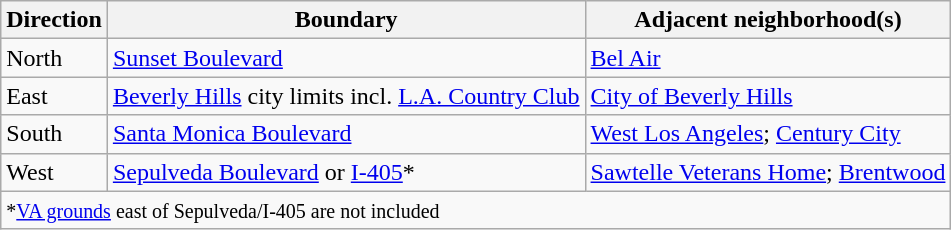<table class="wikitable">
<tr>
<th>Direction</th>
<th>Boundary</th>
<th>Adjacent neighborhood(s)</th>
</tr>
<tr>
<td>North</td>
<td><a href='#'>Sunset Boulevard</a></td>
<td><a href='#'>Bel Air</a></td>
</tr>
<tr>
<td>East</td>
<td><a href='#'>Beverly Hills</a> city limits incl. <a href='#'>L.A. Country Club</a></td>
<td><a href='#'>City of Beverly Hills</a></td>
</tr>
<tr>
<td>South</td>
<td><a href='#'>Santa Monica Boulevard</a></td>
<td><a href='#'>West Los Angeles</a>; <a href='#'>Century City</a></td>
</tr>
<tr>
<td>West</td>
<td><a href='#'>Sepulveda Boulevard</a> or <a href='#'>I-405</a>*</td>
<td><a href='#'>Sawtelle Veterans Home</a>; <a href='#'>Brentwood</a></td>
</tr>
<tr>
<td colspan=3><small>*<a href='#'>VA grounds</a> east of Sepulveda/I-405 are not included</small></td>
</tr>
</table>
